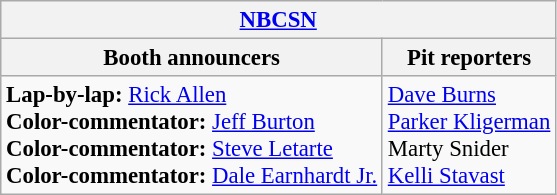<table class="wikitable" style="font-size: 95%">
<tr>
<th colspan="2"><a href='#'>NBCSN</a></th>
</tr>
<tr>
<th>Booth announcers</th>
<th>Pit reporters</th>
</tr>
<tr>
<td><strong>Lap-by-lap:</strong> <a href='#'>Rick Allen</a><br><strong>Color-commentator:</strong> <a href='#'>Jeff Burton</a><br><strong>Color-commentator:</strong> <a href='#'>Steve Letarte</a><br><strong>Color-commentator:</strong> <a href='#'>Dale Earnhardt Jr.</a></td>
<td><a href='#'>Dave Burns</a><br><a href='#'>Parker Kligerman</a><br>Marty Snider<br><a href='#'>Kelli Stavast</a></td>
</tr>
</table>
